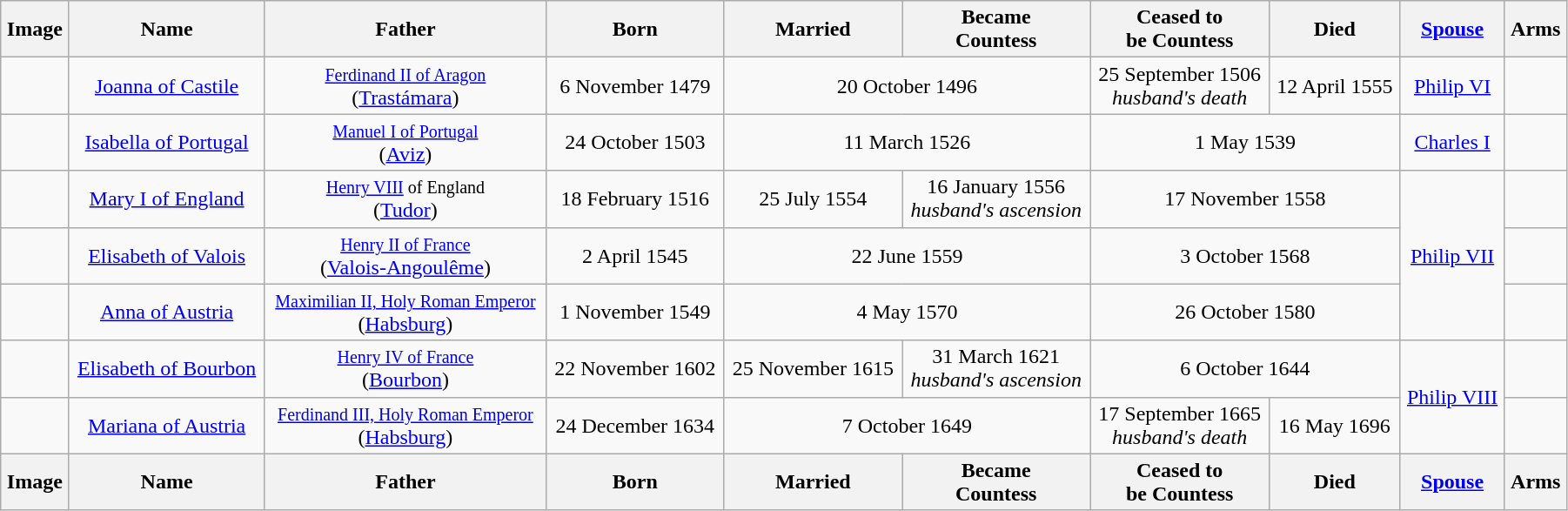<table width=95% class="wikitable">
<tr>
<th>Image</th>
<th>Name</th>
<th>Father</th>
<th>Born</th>
<th>Married</th>
<th>Became<br>Countess</th>
<th>Ceased to<br>be Countess</th>
<th>Died</th>
<th><a href='#'>Spouse</a></th>
<th>Arms</th>
</tr>
<tr>
<td align="center"></td>
<td align="center"><a href='#'>Joanna of Castile</a><br></td>
<td align=center><small><a href='#'>Ferdinand II of Aragon</a></small><br> (<a href='#'>Trastámara</a>)</td>
<td align="center">6 November 1479</td>
<td align="center" colspan="2">20 October 1496</td>
<td align=center>25 September 1506<br><em>husband's death</em></td>
<td align="center">12 April 1555</td>
<td align=center><a href='#'>Philip VI</a></td>
<td align="center"></td>
</tr>
<tr>
<td align="center"></td>
<td align="center"><a href='#'>Isabella of Portugal</a><br></td>
<td align="center"><small><a href='#'>Manuel I of Portugal</a></small><br> (<a href='#'>Aviz</a>)</td>
<td align="center">24 October 1503</td>
<td align="center" colspan="2">11 March 1526</td>
<td align="center" colspan="2">1 May 1539</td>
<td align="center"><a href='#'>Charles I</a></td>
<td align="center"></td>
</tr>
<tr>
<td align="center"></td>
<td align="center"><a href='#'>Mary I of England</a><br></td>
<td align="center"><small><a href='#'>Henry VIII</a> of England</small><br> (<a href='#'>Tudor</a>)</td>
<td align="center">18 February 1516</td>
<td align="center">25 July 1554</td>
<td align="center">16 January 1556<br><em>husband's ascension</em></td>
<td align="center" colspan="2">17 November 1558</td>
<td align="center" rowspan="3"><a href='#'>Philip VII</a></td>
<td align="center"></td>
</tr>
<tr>
<td align="center"></td>
<td align="center"><a href='#'>Elisabeth of Valois</a><br></td>
<td align="center"><small><a href='#'>Henry II of France</a></small><br> (<a href='#'>Valois-Angoulême</a>)</td>
<td align="center">2 April 1545</td>
<td align="center" colspan="2">22 June 1559</td>
<td align="center" colspan="2">3 October 1568</td>
<td align="center"></td>
</tr>
<tr>
<td align="center"></td>
<td align="center"><a href='#'>Anna of Austria</a><br></td>
<td align="center"><small><a href='#'>Maximilian II, Holy Roman Emperor</a></small><br> (<a href='#'>Habsburg</a>)</td>
<td align="center">1 November 1549</td>
<td align="center" colspan="2">4 May 1570</td>
<td align="center" colspan="2">26 October 1580</td>
<td align="center"></td>
</tr>
<tr>
<td align="center"></td>
<td align="center"><a href='#'>Elisabeth of Bourbon</a><br></td>
<td align="center"><small><a href='#'>Henry IV of France</a></small><br> (<a href='#'>Bourbon</a>)</td>
<td align="center">22 November 1602</td>
<td align="center">25 November 1615</td>
<td align="center">31 March 1621 <br><em>husband's ascension</em></td>
<td align="center" colspan="2">6 October 1644</td>
<td align="center" rowspan="2"><a href='#'>Philip VIII</a></td>
<td align="center"></td>
</tr>
<tr>
<td align="center"></td>
<td align="center"><a href='#'>Mariana of Austria</a><br></td>
<td align="center"><small><a href='#'>Ferdinand III, Holy Roman Emperor</a></small><br> (<a href='#'>Habsburg</a>)</td>
<td align="center">24 December 1634</td>
<td align="center" colspan="2">7 October 1649</td>
<td align="center">17 September 1665 <br><em>husband's death</em></td>
<td align="center">16 May 1696</td>
<td align="center"></td>
</tr>
<tr>
<th>Image</th>
<th>Name</th>
<th>Father</th>
<th>Born</th>
<th>Married</th>
<th>Became<br>Countess</th>
<th>Ceased to<br>be Countess</th>
<th>Died</th>
<th><a href='#'>Spouse</a></th>
<th>Arms</th>
</tr>
</table>
